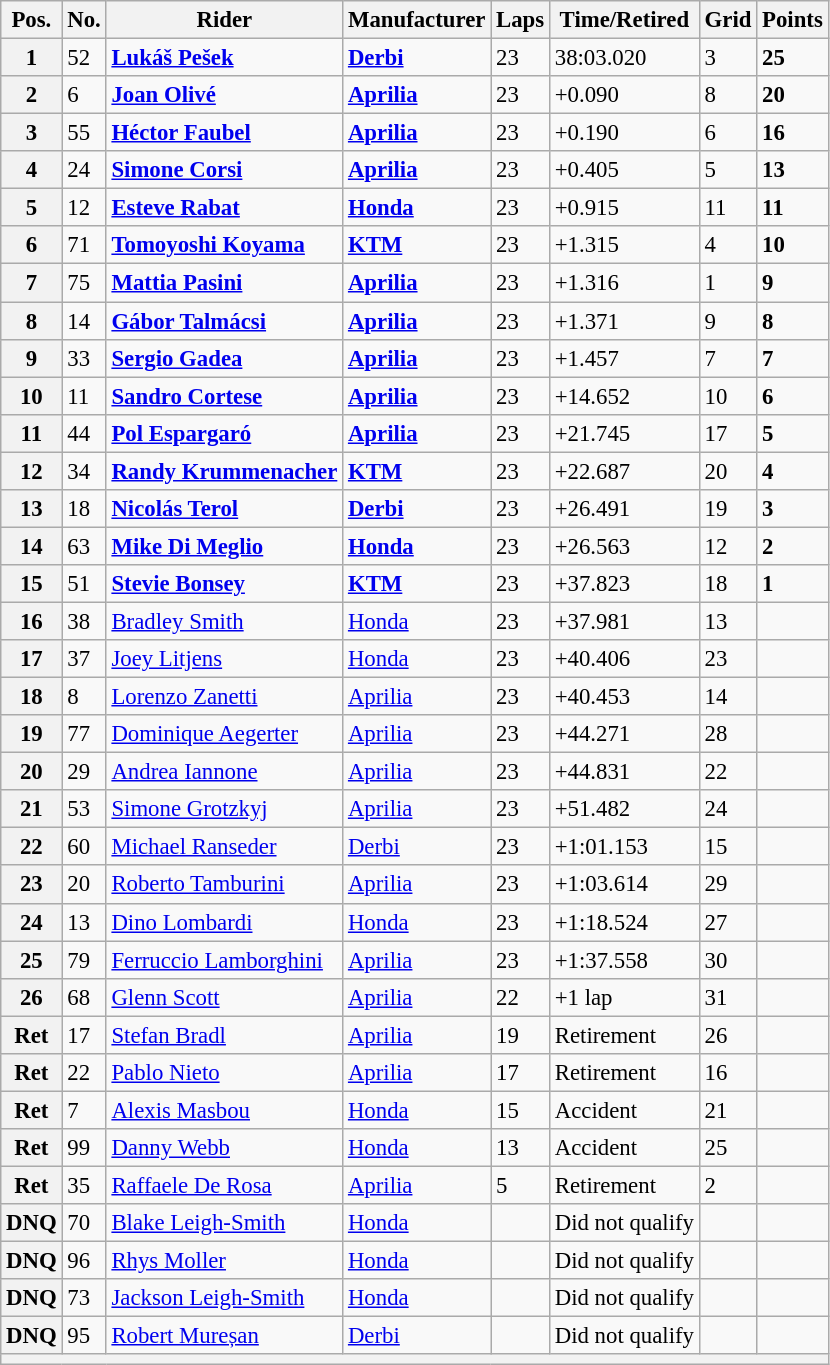<table class="wikitable" style="font-size: 95%;">
<tr>
<th>Pos.</th>
<th>No.</th>
<th>Rider</th>
<th>Manufacturer</th>
<th>Laps</th>
<th>Time/Retired</th>
<th>Grid</th>
<th>Points</th>
</tr>
<tr>
<th>1</th>
<td>52</td>
<td> <strong><a href='#'>Lukáš Pešek</a></strong></td>
<td><strong><a href='#'>Derbi</a></strong></td>
<td>23</td>
<td>38:03.020</td>
<td>3</td>
<td><strong>25</strong></td>
</tr>
<tr>
<th>2</th>
<td>6</td>
<td> <strong><a href='#'>Joan Olivé</a></strong></td>
<td><strong><a href='#'>Aprilia</a></strong></td>
<td>23</td>
<td>+0.090</td>
<td>8</td>
<td><strong>20</strong></td>
</tr>
<tr>
<th>3</th>
<td>55</td>
<td> <strong><a href='#'>Héctor Faubel</a></strong></td>
<td><strong><a href='#'>Aprilia</a></strong></td>
<td>23</td>
<td>+0.190</td>
<td>6</td>
<td><strong>16</strong></td>
</tr>
<tr>
<th>4</th>
<td>24</td>
<td> <strong><a href='#'>Simone Corsi</a></strong></td>
<td><strong><a href='#'>Aprilia</a></strong></td>
<td>23</td>
<td>+0.405</td>
<td>5</td>
<td><strong>13</strong></td>
</tr>
<tr>
<th>5</th>
<td>12</td>
<td> <strong><a href='#'>Esteve Rabat</a></strong></td>
<td><strong><a href='#'>Honda</a></strong></td>
<td>23</td>
<td>+0.915</td>
<td>11</td>
<td><strong>11</strong></td>
</tr>
<tr>
<th>6</th>
<td>71</td>
<td> <strong><a href='#'>Tomoyoshi Koyama</a></strong></td>
<td><strong><a href='#'>KTM</a></strong></td>
<td>23</td>
<td>+1.315</td>
<td>4</td>
<td><strong>10</strong></td>
</tr>
<tr>
<th>7</th>
<td>75</td>
<td> <strong><a href='#'>Mattia Pasini</a></strong></td>
<td><strong><a href='#'>Aprilia</a></strong></td>
<td>23</td>
<td>+1.316</td>
<td>1</td>
<td><strong>9</strong></td>
</tr>
<tr>
<th>8</th>
<td>14</td>
<td> <strong><a href='#'>Gábor Talmácsi</a></strong></td>
<td><strong><a href='#'>Aprilia</a></strong></td>
<td>23</td>
<td>+1.371</td>
<td>9</td>
<td><strong>8</strong></td>
</tr>
<tr>
<th>9</th>
<td>33</td>
<td> <strong><a href='#'>Sergio Gadea</a></strong></td>
<td><strong><a href='#'>Aprilia</a></strong></td>
<td>23</td>
<td>+1.457</td>
<td>7</td>
<td><strong>7</strong></td>
</tr>
<tr>
<th>10</th>
<td>11</td>
<td> <strong><a href='#'>Sandro Cortese</a></strong></td>
<td><strong><a href='#'>Aprilia</a></strong></td>
<td>23</td>
<td>+14.652</td>
<td>10</td>
<td><strong>6</strong></td>
</tr>
<tr>
<th>11</th>
<td>44</td>
<td> <strong><a href='#'>Pol Espargaró</a></strong></td>
<td><strong><a href='#'>Aprilia</a></strong></td>
<td>23</td>
<td>+21.745</td>
<td>17</td>
<td><strong>5</strong></td>
</tr>
<tr>
<th>12</th>
<td>34</td>
<td> <strong><a href='#'>Randy Krummenacher</a></strong></td>
<td><strong><a href='#'>KTM</a></strong></td>
<td>23</td>
<td>+22.687</td>
<td>20</td>
<td><strong>4</strong></td>
</tr>
<tr>
<th>13</th>
<td>18</td>
<td> <strong><a href='#'>Nicolás Terol</a></strong></td>
<td><strong><a href='#'>Derbi</a></strong></td>
<td>23</td>
<td>+26.491</td>
<td>19</td>
<td><strong>3</strong></td>
</tr>
<tr>
<th>14</th>
<td>63</td>
<td> <strong><a href='#'>Mike Di Meglio</a></strong></td>
<td><strong><a href='#'>Honda</a></strong></td>
<td>23</td>
<td>+26.563</td>
<td>12</td>
<td><strong>2</strong></td>
</tr>
<tr>
<th>15</th>
<td>51</td>
<td> <strong><a href='#'>Stevie Bonsey</a></strong></td>
<td><strong><a href='#'>KTM</a></strong></td>
<td>23</td>
<td>+37.823</td>
<td>18</td>
<td><strong>1</strong></td>
</tr>
<tr>
<th>16</th>
<td>38</td>
<td> <a href='#'>Bradley Smith</a></td>
<td><a href='#'>Honda</a></td>
<td>23</td>
<td>+37.981</td>
<td>13</td>
<td></td>
</tr>
<tr>
<th>17</th>
<td>37</td>
<td> <a href='#'>Joey Litjens</a></td>
<td><a href='#'>Honda</a></td>
<td>23</td>
<td>+40.406</td>
<td>23</td>
<td></td>
</tr>
<tr>
<th>18</th>
<td>8</td>
<td> <a href='#'>Lorenzo Zanetti</a></td>
<td><a href='#'>Aprilia</a></td>
<td>23</td>
<td>+40.453</td>
<td>14</td>
<td></td>
</tr>
<tr>
<th>19</th>
<td>77</td>
<td> <a href='#'>Dominique Aegerter</a></td>
<td><a href='#'>Aprilia</a></td>
<td>23</td>
<td>+44.271</td>
<td>28</td>
<td></td>
</tr>
<tr>
<th>20</th>
<td>29</td>
<td> <a href='#'>Andrea Iannone</a></td>
<td><a href='#'>Aprilia</a></td>
<td>23</td>
<td>+44.831</td>
<td>22</td>
<td></td>
</tr>
<tr>
<th>21</th>
<td>53</td>
<td> <a href='#'>Simone Grotzkyj</a></td>
<td><a href='#'>Aprilia</a></td>
<td>23</td>
<td>+51.482</td>
<td>24</td>
<td></td>
</tr>
<tr>
<th>22</th>
<td>60</td>
<td> <a href='#'>Michael Ranseder</a></td>
<td><a href='#'>Derbi</a></td>
<td>23</td>
<td>+1:01.153</td>
<td>15</td>
<td></td>
</tr>
<tr>
<th>23</th>
<td>20</td>
<td> <a href='#'>Roberto Tamburini</a></td>
<td><a href='#'>Aprilia</a></td>
<td>23</td>
<td>+1:03.614</td>
<td>29</td>
<td></td>
</tr>
<tr>
<th>24</th>
<td>13</td>
<td> <a href='#'>Dino Lombardi</a></td>
<td><a href='#'>Honda</a></td>
<td>23</td>
<td>+1:18.524</td>
<td>27</td>
<td></td>
</tr>
<tr>
<th>25</th>
<td>79</td>
<td> <a href='#'>Ferruccio Lamborghini</a></td>
<td><a href='#'>Aprilia</a></td>
<td>23</td>
<td>+1:37.558</td>
<td>30</td>
<td></td>
</tr>
<tr>
<th>26</th>
<td>68</td>
<td> <a href='#'>Glenn Scott</a></td>
<td><a href='#'>Aprilia</a></td>
<td>22</td>
<td>+1 lap</td>
<td>31</td>
<td></td>
</tr>
<tr>
<th>Ret</th>
<td>17</td>
<td> <a href='#'>Stefan Bradl</a></td>
<td><a href='#'>Aprilia</a></td>
<td>19</td>
<td>Retirement</td>
<td>26</td>
<td></td>
</tr>
<tr>
<th>Ret</th>
<td>22</td>
<td> <a href='#'>Pablo Nieto</a></td>
<td><a href='#'>Aprilia</a></td>
<td>17</td>
<td>Retirement</td>
<td>16</td>
<td></td>
</tr>
<tr>
<th>Ret</th>
<td>7</td>
<td> <a href='#'>Alexis Masbou</a></td>
<td><a href='#'>Honda</a></td>
<td>15</td>
<td>Accident</td>
<td>21</td>
<td></td>
</tr>
<tr>
<th>Ret</th>
<td>99</td>
<td> <a href='#'>Danny Webb</a></td>
<td><a href='#'>Honda</a></td>
<td>13</td>
<td>Accident</td>
<td>25</td>
<td></td>
</tr>
<tr>
<th>Ret</th>
<td>35</td>
<td> <a href='#'>Raffaele De Rosa</a></td>
<td><a href='#'>Aprilia</a></td>
<td>5</td>
<td>Retirement</td>
<td>2</td>
<td></td>
</tr>
<tr>
<th>DNQ</th>
<td>70</td>
<td> <a href='#'>Blake Leigh-Smith</a></td>
<td><a href='#'>Honda</a></td>
<td></td>
<td>Did not qualify</td>
<td></td>
<td></td>
</tr>
<tr>
<th>DNQ</th>
<td>96</td>
<td> <a href='#'>Rhys Moller</a></td>
<td><a href='#'>Honda</a></td>
<td></td>
<td>Did not qualify</td>
<td></td>
<td></td>
</tr>
<tr>
<th>DNQ</th>
<td>73</td>
<td> <a href='#'>Jackson Leigh-Smith</a></td>
<td><a href='#'>Honda</a></td>
<td></td>
<td>Did not qualify</td>
<td></td>
<td></td>
</tr>
<tr>
<th>DNQ</th>
<td>95</td>
<td> <a href='#'>Robert Mureșan</a></td>
<td><a href='#'>Derbi</a></td>
<td></td>
<td>Did not qualify</td>
<td></td>
<td></td>
</tr>
<tr>
<th colspan=8></th>
</tr>
</table>
